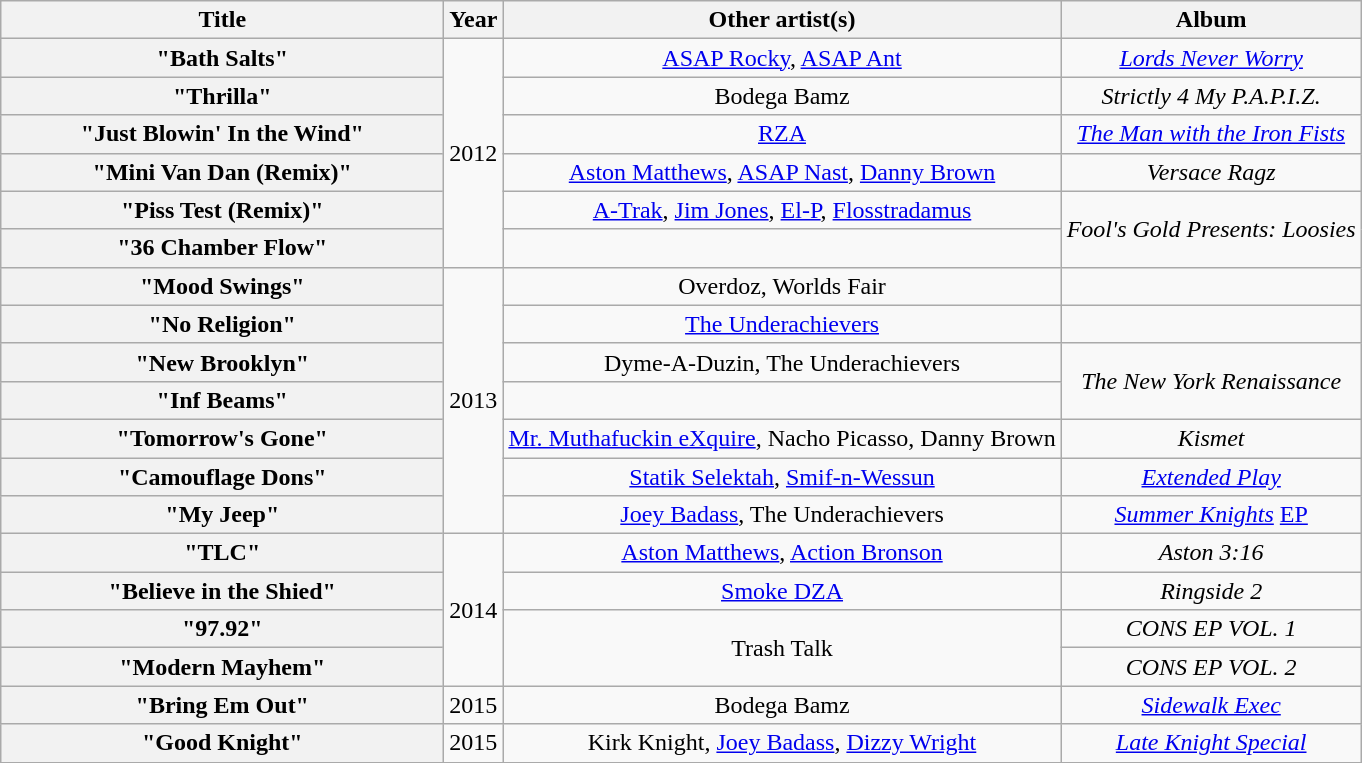<table class="wikitable plainrowheaders" style="text-align:center;">
<tr>
<th scope="col" style="width:18em;">Title</th>
<th scope="col">Year</th>
<th scope="col">Other artist(s)</th>
<th scope="col">Album</th>
</tr>
<tr>
<th scope="row">"Bath Salts"</th>
<td rowspan="6">2012</td>
<td><a href='#'>ASAP Rocky</a>, <a href='#'>ASAP Ant</a></td>
<td><em><a href='#'>Lords Never Worry</a></em></td>
</tr>
<tr>
<th scope="row">"Thrilla"</th>
<td>Bodega Bamz</td>
<td><em>Strictly 4 My P.A.P.I.Z.</em></td>
</tr>
<tr>
<th scope="row">"Just Blowin' In the Wind"</th>
<td><a href='#'>RZA</a></td>
<td><em><a href='#'>The Man with the Iron Fists</a></em></td>
</tr>
<tr>
<th scope="row">"Mini Van Dan (Remix)"</th>
<td><a href='#'>Aston Matthews</a>, <a href='#'>ASAP Nast</a>, <a href='#'>Danny Brown</a></td>
<td><em>Versace Ragz</em></td>
</tr>
<tr>
<th scope="row">"Piss Test (Remix)"</th>
<td><a href='#'>A-Trak</a>, <a href='#'>Jim Jones</a>, <a href='#'>El-P</a>, <a href='#'>Flosstradamus</a></td>
<td rowspan="2"><em>Fool's Gold Presents: Loosies</em></td>
</tr>
<tr>
<th scope="row">"36 Chamber Flow"</th>
<td></td>
</tr>
<tr>
<th scope="row">"Mood Swings"</th>
<td rowspan="7">2013</td>
<td>Overdoz, Worlds Fair</td>
<td></td>
</tr>
<tr>
<th scope="row">"No Religion"</th>
<td><a href='#'>The Underachievers</a></td>
<td></td>
</tr>
<tr>
<th scope="row">"New Brooklyn"</th>
<td>Dyme-A-Duzin, The Underachievers</td>
<td rowspan="2"><em>The New York Renaissance</em></td>
</tr>
<tr>
<th scope="row">"Inf Beams"</th>
<td></td>
</tr>
<tr>
<th scope="row">"Tomorrow's Gone"</th>
<td><a href='#'>Mr. Muthafuckin eXquire</a>, Nacho Picasso, Danny Brown</td>
<td><em>Kismet</em></td>
</tr>
<tr>
<th scope="row">"Camouflage Dons"</th>
<td><a href='#'>Statik Selektah</a>, <a href='#'>Smif-n-Wessun</a></td>
<td><em><a href='#'>Extended Play</a></em></td>
</tr>
<tr>
<th scope="row">"My Jeep"</th>
<td><a href='#'>Joey Badass</a>, The Underachievers</td>
<td><em><a href='#'>Summer Knights</a></em> <a href='#'>EP</a></td>
</tr>
<tr>
<th scope="row">"TLC"</th>
<td rowspan="4">2014</td>
<td><a href='#'>Aston Matthews</a>, <a href='#'>Action Bronson</a></td>
<td><em>Aston 3:16</em></td>
</tr>
<tr>
<th scope="row">"Believe in the Shied"</th>
<td rowspan="1"><a href='#'>Smoke DZA</a></td>
<td><em>Ringside 2</em></td>
</tr>
<tr>
<th scope="row">"97.92"</th>
<td rowspan="2">Trash Talk</td>
<td><em>CONS EP VOL. 1</em></td>
</tr>
<tr>
<th scope="row">"Modern Mayhem"</th>
<td><em>CONS EP VOL. 2</em></td>
</tr>
<tr>
<th scope="row">"Bring Em Out"</th>
<td>2015</td>
<td>Bodega Bamz</td>
<td><em><a href='#'>Sidewalk Exec</a></em></td>
</tr>
<tr>
<th scope="row">"Good Knight"</th>
<td>2015</td>
<td>Kirk Knight, <a href='#'>Joey Badass</a>, <a href='#'>Dizzy Wright</a></td>
<td><em><a href='#'>Late Knight Special</a></em></td>
</tr>
</table>
